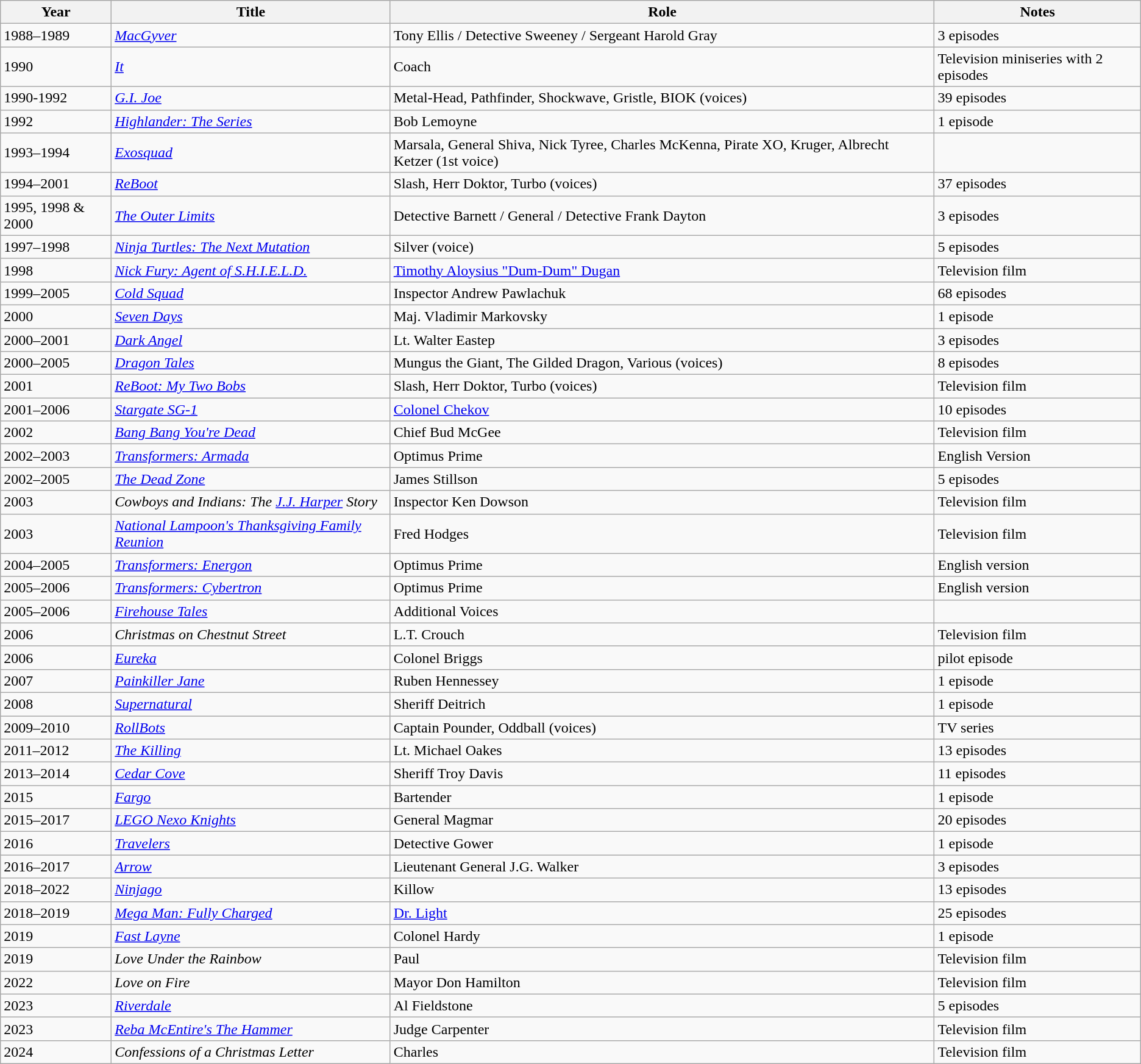<table class="wikitable sortable">
<tr>
<th>Year</th>
<th>Title</th>
<th>Role</th>
<th>Notes</th>
</tr>
<tr |->
<td>1988–1989</td>
<td><em><a href='#'>MacGyver</a></em></td>
<td>Tony Ellis / Detective Sweeney / Sergeant Harold Gray</td>
<td>3 episodes</td>
</tr>
<tr>
<td>1990</td>
<td><em><a href='#'>It</a></em></td>
<td>Coach</td>
<td>Television miniseries with 2 episodes</td>
</tr>
<tr>
<td>1990-1992</td>
<td><em><a href='#'>G.I. Joe</a></em></td>
<td>Metal-Head, Pathfinder, Shockwave, Gristle, BIOK (voices)</td>
<td>39 episodes</td>
</tr>
<tr>
<td>1992</td>
<td><em><a href='#'>Highlander: The Series</a></em></td>
<td>Bob Lemoyne</td>
<td>1 episode</td>
</tr>
<tr>
<td>1993–1994</td>
<td><em><a href='#'>Exosquad</a></em></td>
<td>Marsala, General Shiva, Nick Tyree, Charles McKenna, Pirate XO, Kruger, Albrecht Ketzer (1st voice)</td>
</tr>
<tr>
<td>1994–2001</td>
<td><em><a href='#'>ReBoot</a></em></td>
<td>Slash, Herr Doktor, Turbo (voices)</td>
<td>37 episodes</td>
</tr>
<tr>
<td>1995, 1998 & 2000</td>
<td data-sort-value="Outer Limits, The"><em><a href='#'>The Outer Limits</a></em></td>
<td>Detective Barnett / General / Detective Frank Dayton</td>
<td>3 episodes</td>
</tr>
<tr>
<td>1997–1998</td>
<td><em><a href='#'>Ninja Turtles: The Next Mutation</a></em></td>
<td>Silver (voice)</td>
<td>5 episodes</td>
</tr>
<tr>
<td>1998</td>
<td><em><a href='#'>Nick Fury: Agent of S.H.I.E.L.D.</a></em></td>
<td><a href='#'>Timothy Aloysius "Dum-Dum" Dugan</a></td>
<td>Television film</td>
</tr>
<tr>
<td>1999–2005</td>
<td><em><a href='#'>Cold Squad</a></em></td>
<td>Inspector Andrew Pawlachuk</td>
<td>68 episodes</td>
</tr>
<tr>
<td>2000</td>
<td><em><a href='#'>Seven Days</a></em></td>
<td>Maj. Vladimir Markovsky</td>
<td>1 episode</td>
</tr>
<tr>
<td>2000–2001</td>
<td><em><a href='#'>Dark Angel</a></em></td>
<td>Lt. Walter Eastep</td>
<td>3 episodes</td>
</tr>
<tr>
<td>2000–2005</td>
<td><em><a href='#'>Dragon Tales</a></em></td>
<td>Mungus the Giant, The Gilded Dragon, Various (voices)</td>
<td>8 episodes</td>
</tr>
<tr>
<td>2001</td>
<td><em><a href='#'>ReBoot: My Two Bobs</a></em></td>
<td>Slash, Herr Doktor, Turbo (voices)</td>
<td>Television film</td>
</tr>
<tr>
<td>2001–2006</td>
<td><em><a href='#'>Stargate SG-1</a></em></td>
<td><a href='#'>Colonel Chekov</a></td>
<td>10 episodes</td>
</tr>
<tr>
<td>2002</td>
<td><em><a href='#'>Bang Bang You're Dead</a></em></td>
<td>Chief Bud McGee</td>
<td>Television film</td>
</tr>
<tr>
<td>2002–2003</td>
<td><em><a href='#'>Transformers: Armada</a> </em></td>
<td>Optimus Prime</td>
<td>English Version</td>
</tr>
<tr>
<td>2002–2005</td>
<td data-sort-value="Dead Zone, The"><em><a href='#'>The Dead Zone</a></em></td>
<td>James Stillson</td>
<td>5 episodes</td>
</tr>
<tr>
<td>2003</td>
<td><em>Cowboys and Indians: The <a href='#'>J.J. Harper</a> Story</em></td>
<td>Inspector Ken Dowson</td>
<td>Television film</td>
</tr>
<tr>
<td>2003</td>
<td><em><a href='#'>National Lampoon's Thanksgiving Family Reunion</a></em></td>
<td>Fred Hodges</td>
<td>Television film</td>
</tr>
<tr>
<td>2004–2005</td>
<td><em><a href='#'>Transformers: Energon</a></em></td>
<td>Optimus Prime</td>
<td>English version</td>
</tr>
<tr>
<td>2005–2006</td>
<td><em><a href='#'>Transformers: Cybertron</a></em></td>
<td>Optimus Prime</td>
<td>English version</td>
</tr>
<tr>
<td>2005–2006</td>
<td><em><a href='#'>Firehouse Tales</a></em></td>
<td>Additional Voices</td>
</tr>
<tr>
<td>2006</td>
<td><em>Christmas on Chestnut Street</em></td>
<td>L.T. Crouch</td>
<td>Television film</td>
</tr>
<tr>
<td>2006</td>
<td><em><a href='#'>Eureka</a></em></td>
<td>Colonel Briggs</td>
<td>pilot episode</td>
</tr>
<tr>
<td>2007</td>
<td><em><a href='#'>Painkiller Jane</a></em></td>
<td>Ruben Hennessey</td>
<td>1 episode</td>
</tr>
<tr>
<td>2008</td>
<td><em><a href='#'>Supernatural</a></em></td>
<td>Sheriff Deitrich</td>
<td>1 episode</td>
</tr>
<tr>
<td>2009–2010</td>
<td><em><a href='#'>RollBots</a></em></td>
<td>Captain Pounder, Oddball (voices)</td>
<td>TV series</td>
</tr>
<tr>
<td>2011–2012</td>
<td data-sort-value="Killing, The"><em><a href='#'>The Killing</a></em></td>
<td>Lt. Michael Oakes</td>
<td>13 episodes</td>
</tr>
<tr>
<td>2013–2014</td>
<td><em><a href='#'>Cedar Cove</a></em></td>
<td>Sheriff Troy Davis</td>
<td>11 episodes</td>
</tr>
<tr>
<td>2015</td>
<td><em><a href='#'>Fargo</a></em></td>
<td>Bartender</td>
<td>1 episode</td>
</tr>
<tr>
<td>2015–2017</td>
<td><em><a href='#'>LEGO Nexo Knights</a></em></td>
<td>General Magmar</td>
<td>20 episodes</td>
</tr>
<tr>
<td>2016</td>
<td><em><a href='#'>Travelers</a></em></td>
<td>Detective Gower</td>
<td>1 episode</td>
</tr>
<tr>
<td>2016–2017</td>
<td><em><a href='#'>Arrow</a></em></td>
<td>Lieutenant General J.G. Walker</td>
<td>3 episodes</td>
</tr>
<tr>
<td>2018–2022</td>
<td><em><a href='#'>Ninjago</a></em></td>
<td>Killow</td>
<td>13 episodes</td>
</tr>
<tr>
<td>2018–2019</td>
<td><em><a href='#'>Mega Man: Fully Charged</a></em></td>
<td><a href='#'>Dr. Light</a></td>
<td>25 episodes</td>
</tr>
<tr>
<td>2019</td>
<td><em><a href='#'>Fast Layne</a></em></td>
<td>Colonel Hardy</td>
<td>1 episode</td>
</tr>
<tr>
<td>2019</td>
<td><em>Love Under the Rainbow</em></td>
<td>Paul</td>
<td>Television film</td>
</tr>
<tr>
<td>2022</td>
<td><em>Love on Fire</em></td>
<td>Mayor Don Hamilton</td>
<td>Television film</td>
</tr>
<tr>
<td>2023</td>
<td><em><a href='#'>Riverdale</a></em></td>
<td>Al Fieldstone</td>
<td>5 episodes</td>
</tr>
<tr>
<td>2023</td>
<td><em><a href='#'>Reba McEntire's The Hammer</a></em></td>
<td>Judge Carpenter</td>
<td>Television film</td>
</tr>
<tr>
<td>2024</td>
<td><em>Confessions of a Christmas Letter</em></td>
<td>Charles</td>
<td>Television film</td>
</tr>
</table>
